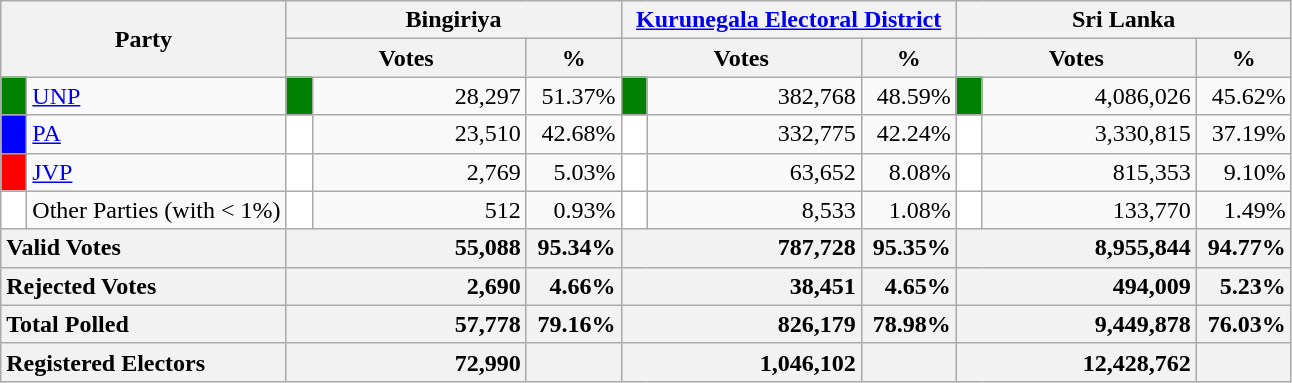<table class="wikitable">
<tr>
<th colspan="2" width="144px"rowspan="2">Party</th>
<th colspan="3" width="216px">Bingiriya</th>
<th colspan="3" width="216px"><a href='#'>Kurunegala Electoral District</a></th>
<th colspan="3" width="216px">Sri Lanka</th>
</tr>
<tr>
<th colspan="2" width="144px">Votes</th>
<th>%</th>
<th colspan="2" width="144px">Votes</th>
<th>%</th>
<th colspan="2" width="144px">Votes</th>
<th>%</th>
</tr>
<tr>
<td style="background-color:green;" width="10px"></td>
<td style="text-align:left;"><a href='#'>UNP</a></td>
<td style="background-color:green;" width="10px"></td>
<td style="text-align:right;">28,297</td>
<td style="text-align:right;">51.37%</td>
<td style="background-color:green;" width="10px"></td>
<td style="text-align:right;">382,768</td>
<td style="text-align:right;">48.59%</td>
<td style="background-color:green;" width="10px"></td>
<td style="text-align:right;">4,086,026</td>
<td style="text-align:right;">45.62%</td>
</tr>
<tr>
<td style="background-color:blue;" width="10px"></td>
<td style="text-align:left;"><a href='#'>PA</a></td>
<td style="background-color:white;" width="10px"></td>
<td style="text-align:right;">23,510</td>
<td style="text-align:right;">42.68%</td>
<td style="background-color:white;" width="10px"></td>
<td style="text-align:right;">332,775</td>
<td style="text-align:right;">42.24%</td>
<td style="background-color:white;" width="10px"></td>
<td style="text-align:right;">3,330,815</td>
<td style="text-align:right;">37.19%</td>
</tr>
<tr>
<td style="background-color:red;" width="10px"></td>
<td style="text-align:left;"><a href='#'>JVP</a></td>
<td style="background-color:white;" width="10px"></td>
<td style="text-align:right;">2,769</td>
<td style="text-align:right;">5.03%</td>
<td style="background-color:white;" width="10px"></td>
<td style="text-align:right;">63,652</td>
<td style="text-align:right;">8.08%</td>
<td style="background-color:white;" width="10px"></td>
<td style="text-align:right;">815,353</td>
<td style="text-align:right;">9.10%</td>
</tr>
<tr>
<td style="background-color:white;" width="10px"></td>
<td style="text-align:left;">Other Parties (with < 1%)</td>
<td style="background-color:white;" width="10px"></td>
<td style="text-align:right;">512</td>
<td style="text-align:right;">0.93%</td>
<td style="background-color:white;" width="10px"></td>
<td style="text-align:right;">8,533</td>
<td style="text-align:right;">1.08%</td>
<td style="background-color:white;" width="10px"></td>
<td style="text-align:right;">133,770</td>
<td style="text-align:right;">1.49%</td>
</tr>
<tr>
<th colspan="2" width="144px"style="text-align:left;">Valid Votes</th>
<th style="text-align:right;"colspan="2" width="144px">55,088</th>
<th style="text-align:right;">95.34%</th>
<th style="text-align:right;"colspan="2" width="144px">787,728</th>
<th style="text-align:right;">95.35%</th>
<th style="text-align:right;"colspan="2" width="144px">8,955,844</th>
<th style="text-align:right;">94.77%</th>
</tr>
<tr>
<th colspan="2" width="144px"style="text-align:left;">Rejected Votes</th>
<th style="text-align:right;"colspan="2" width="144px">2,690</th>
<th style="text-align:right;">4.66%</th>
<th style="text-align:right;"colspan="2" width="144px">38,451</th>
<th style="text-align:right;">4.65%</th>
<th style="text-align:right;"colspan="2" width="144px">494,009</th>
<th style="text-align:right;">5.23%</th>
</tr>
<tr>
<th colspan="2" width="144px"style="text-align:left;">Total Polled</th>
<th style="text-align:right;"colspan="2" width="144px">57,778</th>
<th style="text-align:right;">79.16%</th>
<th style="text-align:right;"colspan="2" width="144px">826,179</th>
<th style="text-align:right;">78.98%</th>
<th style="text-align:right;"colspan="2" width="144px">9,449,878</th>
<th style="text-align:right;">76.03%</th>
</tr>
<tr>
<th colspan="2" width="144px"style="text-align:left;">Registered Electors</th>
<th style="text-align:right;"colspan="2" width="144px">72,990</th>
<th></th>
<th style="text-align:right;"colspan="2" width="144px">1,046,102</th>
<th></th>
<th style="text-align:right;"colspan="2" width="144px">12,428,762</th>
<th></th>
</tr>
</table>
